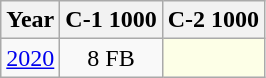<table class="wikitable" style="text-align:center;">
<tr>
<th>Year</th>
<th>C-1 1000</th>
<th>C-2 1000</th>
</tr>
<tr>
<td><a href='#'>2020</a></td>
<td>8 FB</td>
<td style="background:#fdffe7"></td>
</tr>
</table>
